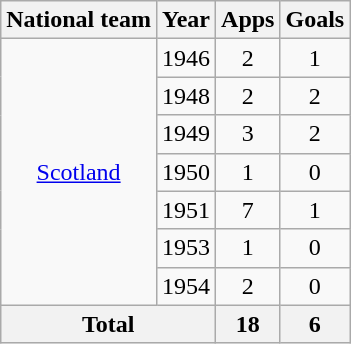<table class=wikitable style="text-align:center">
<tr>
<th>National team</th>
<th>Year</th>
<th>Apps</th>
<th>Goals</th>
</tr>
<tr>
<td rowspan="7"><a href='#'>Scotland</a></td>
<td>1946</td>
<td>2</td>
<td>1</td>
</tr>
<tr>
<td>1948</td>
<td>2</td>
<td>2</td>
</tr>
<tr>
<td>1949</td>
<td>3</td>
<td>2</td>
</tr>
<tr>
<td>1950</td>
<td>1</td>
<td>0</td>
</tr>
<tr>
<td>1951</td>
<td>7</td>
<td>1</td>
</tr>
<tr>
<td>1953</td>
<td>1</td>
<td>0</td>
</tr>
<tr>
<td>1954</td>
<td>2</td>
<td>0</td>
</tr>
<tr>
<th colspan="2">Total</th>
<th>18</th>
<th>6</th>
</tr>
</table>
